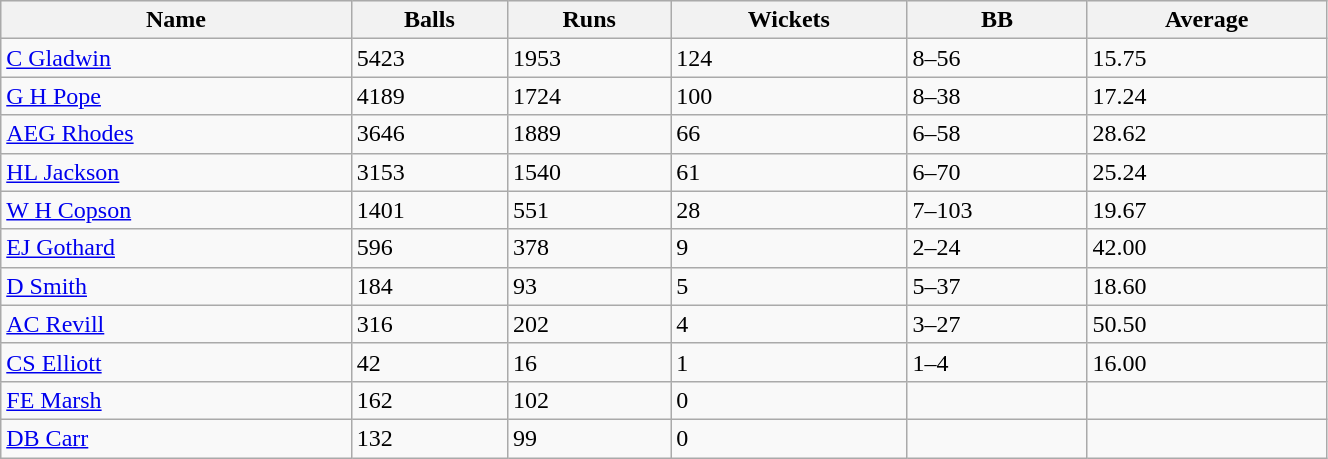<table class="wikitable sortable" width="70%">
<tr bgcolor="#efefef">
<th>Name</th>
<th>Balls</th>
<th>Runs</th>
<th>Wickets</th>
<th>BB</th>
<th>Average</th>
</tr>
<tr>
<td><a href='#'>C Gladwin</a></td>
<td>5423</td>
<td>1953</td>
<td>124</td>
<td>8–56</td>
<td>15.75</td>
</tr>
<tr>
<td><a href='#'>G H Pope</a></td>
<td>4189</td>
<td>1724</td>
<td>100</td>
<td>8–38</td>
<td>17.24</td>
</tr>
<tr>
<td><a href='#'>AEG Rhodes</a></td>
<td>3646</td>
<td>1889</td>
<td>66</td>
<td>6–58</td>
<td>28.62</td>
</tr>
<tr>
<td><a href='#'>HL Jackson</a></td>
<td>3153</td>
<td>1540</td>
<td>61</td>
<td>6–70</td>
<td>25.24</td>
</tr>
<tr>
<td><a href='#'>W H Copson</a></td>
<td>1401</td>
<td>551</td>
<td>28</td>
<td>7–103</td>
<td>19.67</td>
</tr>
<tr>
<td><a href='#'>EJ Gothard</a></td>
<td>596</td>
<td>378</td>
<td>9</td>
<td>2–24</td>
<td>42.00</td>
</tr>
<tr>
<td><a href='#'>D Smith</a></td>
<td>184</td>
<td>93</td>
<td>5</td>
<td>5–37</td>
<td>18.60</td>
</tr>
<tr>
<td><a href='#'>AC Revill</a></td>
<td>316</td>
<td>202</td>
<td>4</td>
<td>3–27</td>
<td>50.50</td>
</tr>
<tr>
<td><a href='#'>CS Elliott</a></td>
<td>42</td>
<td>16</td>
<td>1</td>
<td>1–4</td>
<td>16.00</td>
</tr>
<tr>
<td><a href='#'>FE Marsh</a></td>
<td>162</td>
<td>102</td>
<td>0</td>
<td></td>
<td></td>
</tr>
<tr>
<td><a href='#'>DB Carr</a></td>
<td>132</td>
<td>99</td>
<td>0</td>
<td></td>
<td></td>
</tr>
</table>
